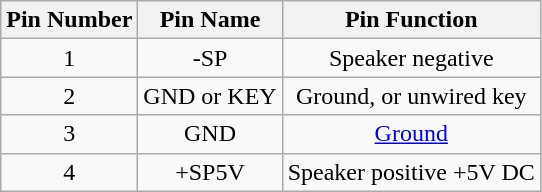<table class="wikitable" style="text-align:center">
<tr>
<th>Pin Number</th>
<th>Pin Name</th>
<th>Pin Function</th>
</tr>
<tr>
<td>1</td>
<td>-SP</td>
<td>Speaker negative</td>
</tr>
<tr>
<td>2</td>
<td>GND or KEY</td>
<td>Ground, or unwired key</td>
</tr>
<tr>
<td>3</td>
<td>GND</td>
<td><a href='#'>Ground</a></td>
</tr>
<tr>
<td>4</td>
<td>+SP5V</td>
<td>Speaker positive +5V DC</td>
</tr>
</table>
